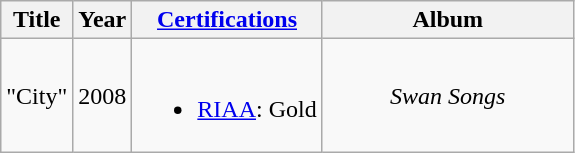<table class="wikitable plainrowheaders" style="text-align:center;">
<tr>
<th scope="col" style="16em">Title</th>
<th scope="col" style="2em">Year</th>
<th><a href='#'>Certifications</a></th>
<th scope="col" style="width:10em;">Album</th>
</tr>
<tr>
<td scope="row" style="text-align:left;">"City"</td>
<td>2008</td>
<td><br><ul><li><a href='#'>RIAA</a>: Gold</li></ul></td>
<td><em>Swan Songs</em></td>
</tr>
</table>
